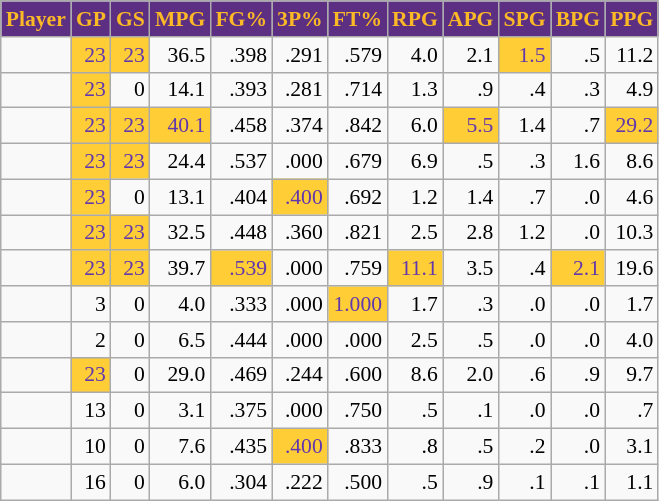<table class="wikitable sortable" style="font-size:90%; text-align:right;">
<tr>
<th style="background:#5c2f83; color:#fcb926">Player</th>
<th style="background:#5c2f83; color:#fcb926">GP</th>
<th style="background:#5c2f83; color:#fcb926">GS</th>
<th style="background:#5c2f83; color:#fcb926">MPG</th>
<th style="background:#5c2f83; color:#fcb926">FG%</th>
<th style="background:#5c2f83; color:#fcb926">3P%</th>
<th style="background:#5c2f83; color:#fcb926">FT%</th>
<th style="background:#5c2f83; color:#fcb926">RPG</th>
<th style="background:#5c2f83; color:#fcb926">APG</th>
<th style="background:#5c2f83; color:#fcb926">SPG</th>
<th style="background:#5c2f83; color:#fcb926">BPG</th>
<th style="background:#5c2f83; color:#fcb926">PPG</th>
</tr>
<tr>
<td><strong></strong></td>
<td style="background:#ffcd35;color:#6137ad;">23</td>
<td style="background:#ffcd35;color:#6137ad;">23</td>
<td>36.5</td>
<td>.398</td>
<td>.291</td>
<td>.579</td>
<td>4.0</td>
<td>2.1</td>
<td style="background:#ffcd35;color:#6137ad;">1.5</td>
<td>.5</td>
<td>11.2</td>
</tr>
<tr>
<td></td>
<td style="background:#ffcd35;color:#6137ad;">23</td>
<td>0</td>
<td>14.1</td>
<td>.393</td>
<td>.281</td>
<td>.714</td>
<td>1.3</td>
<td>.9</td>
<td>.4</td>
<td>.3</td>
<td>4.9</td>
</tr>
<tr>
<td><strong></strong></td>
<td style="background:#ffcd35;color:#6137ad;">23</td>
<td style="background:#ffcd35;color:#6137ad;">23</td>
<td style="background:#ffcd35;color:#6137ad;">40.1</td>
<td>.458</td>
<td>.374</td>
<td>.842</td>
<td>6.0</td>
<td style="background:#ffcd35;color:#6137ad;">5.5</td>
<td>1.4</td>
<td>.7</td>
<td style="background:#ffcd35;color:#6137ad;">29.2</td>
</tr>
<tr>
<td><strong></strong></td>
<td style="background:#ffcd35;color:#6137ad;">23</td>
<td style="background:#ffcd35;color:#6137ad;">23</td>
<td>24.4</td>
<td>.537</td>
<td>.000</td>
<td>.679</td>
<td>6.9</td>
<td>.5</td>
<td>.3</td>
<td>1.6</td>
<td>8.6</td>
</tr>
<tr>
<td></td>
<td style="background:#ffcd35;color:#6137ad;">23</td>
<td>0</td>
<td>13.1</td>
<td>.404</td>
<td style="background:#ffcd35;color:#6137ad;">.400</td>
<td>.692</td>
<td>1.2</td>
<td>1.4</td>
<td>.7</td>
<td>.0</td>
<td>4.6</td>
</tr>
<tr>
<td><strong></strong></td>
<td style="background:#ffcd35;color:#6137ad;">23</td>
<td style="background:#ffcd35;color:#6137ad;">23</td>
<td>32.5</td>
<td>.448</td>
<td>.360</td>
<td>.821</td>
<td>2.5</td>
<td>2.8</td>
<td>1.2</td>
<td>.0</td>
<td>10.3</td>
</tr>
<tr>
<td><strong></strong></td>
<td style="background:#ffcd35;color:#6137ad;">23</td>
<td style="background:#ffcd35;color:#6137ad;">23</td>
<td>39.7</td>
<td style="background:#ffcd35;color:#6137ad;">.539</td>
<td>.000</td>
<td>.759</td>
<td style="background:#ffcd35;color:#6137ad;">11.1</td>
<td>3.5</td>
<td>.4</td>
<td style="background:#ffcd35;color:#6137ad;">2.1</td>
<td>19.6</td>
</tr>
<tr>
<td></td>
<td>3</td>
<td>0</td>
<td>4.0</td>
<td>.333</td>
<td>.000</td>
<td style="background:#ffcd35;color:#6137ad;">1.000</td>
<td>1.7</td>
<td>.3</td>
<td>.0</td>
<td>.0</td>
<td>1.7</td>
</tr>
<tr>
<td></td>
<td>2</td>
<td>0</td>
<td>6.5</td>
<td>.444</td>
<td>.000</td>
<td>.000</td>
<td>2.5</td>
<td>.5</td>
<td>.0</td>
<td>.0</td>
<td>4.0</td>
</tr>
<tr>
<td></td>
<td style="background:#ffcd35;color:#6137ad;">23</td>
<td>0</td>
<td>29.0</td>
<td>.469</td>
<td>.244</td>
<td>.600</td>
<td>8.6</td>
<td>2.0</td>
<td>.6</td>
<td>.9</td>
<td>9.7</td>
</tr>
<tr>
<td></td>
<td>13</td>
<td>0</td>
<td>3.1</td>
<td>.375</td>
<td>.000</td>
<td>.750</td>
<td>.5</td>
<td>.1</td>
<td>.0</td>
<td>.0</td>
<td>.7</td>
</tr>
<tr>
<td></td>
<td>10</td>
<td>0</td>
<td>7.6</td>
<td>.435</td>
<td style="background:#ffcd35;color:#6137ad;">.400</td>
<td>.833</td>
<td>.8</td>
<td>.5</td>
<td>.2</td>
<td>.0</td>
<td>3.1</td>
</tr>
<tr>
<td></td>
<td>16</td>
<td>0</td>
<td>6.0</td>
<td>.304</td>
<td>.222</td>
<td>.500</td>
<td>.5</td>
<td>.9</td>
<td>.1</td>
<td>.1</td>
<td>1.1</td>
</tr>
</table>
